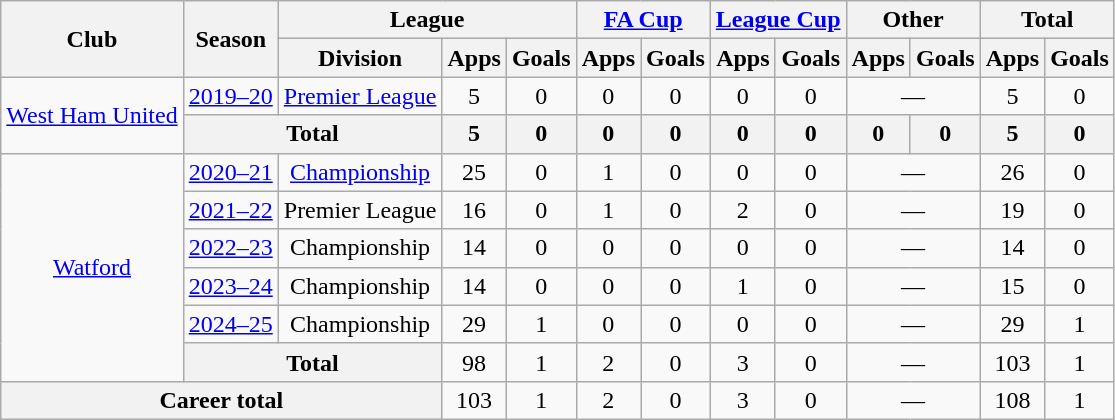<table class="wikitable" style="text-align: center">
<tr>
<th rowspan="2">Club</th>
<th rowspan="2">Season</th>
<th colspan="3">League</th>
<th colspan="2"><a href='#'>FA Cup</a></th>
<th colspan="2"><a href='#'>League Cup</a></th>
<th colspan="2">Other</th>
<th colspan="2">Total</th>
</tr>
<tr>
<th>Division</th>
<th>Apps</th>
<th>Goals</th>
<th>Apps</th>
<th>Goals</th>
<th>Apps</th>
<th>Goals</th>
<th>Apps</th>
<th>Goals</th>
<th>Apps</th>
<th>Goals</th>
</tr>
<tr>
<td rowspan="2"><a href='#'>West Ham United</a></td>
<td><a href='#'>2019–20</a></td>
<td><a href='#'>Premier League</a></td>
<td>5</td>
<td>0</td>
<td>0</td>
<td>0</td>
<td>0</td>
<td>0</td>
<td colspan="2">—</td>
<td>5</td>
<td>0</td>
</tr>
<tr>
<th colspan="2">Total</th>
<th>5</th>
<th>0</th>
<th>0</th>
<th>0</th>
<th>0</th>
<th>0</th>
<th>0</th>
<th>0</th>
<th>5</th>
<th>0</th>
</tr>
<tr>
<td rowspan="6"><a href='#'>Watford</a></td>
<td><a href='#'>2020–21</a></td>
<td><a href='#'>Championship</a></td>
<td>25</td>
<td>0</td>
<td>1</td>
<td>0</td>
<td>0</td>
<td>0</td>
<td colspan="2">—</td>
<td>26</td>
<td>0</td>
</tr>
<tr>
<td><a href='#'>2021–22</a></td>
<td>Premier League</td>
<td>16</td>
<td>0</td>
<td>1</td>
<td>0</td>
<td>2</td>
<td>0</td>
<td colspan="2">—</td>
<td>19</td>
<td>0</td>
</tr>
<tr>
<td><a href='#'>2022–23</a></td>
<td>Championship</td>
<td>14</td>
<td>0</td>
<td>0</td>
<td>0</td>
<td>0</td>
<td>0</td>
<td colspan="2">—</td>
<td>14</td>
<td>0</td>
</tr>
<tr>
<td><a href='#'>2023–24</a></td>
<td>Championship</td>
<td>14</td>
<td>0</td>
<td>0</td>
<td>0</td>
<td>1</td>
<td>0</td>
<td colspan="2">—</td>
<td>15</td>
<td>0</td>
</tr>
<tr>
<td><a href='#'>2024–25</a></td>
<td>Championship</td>
<td>29</td>
<td>1</td>
<td>0</td>
<td>0</td>
<td>0</td>
<td>0</td>
<td colspan="2">—</td>
<td>29</td>
<td>1</td>
</tr>
<tr>
<th colspan="2">Total</th>
<td>98</td>
<td>1</td>
<td>2</td>
<td>0</td>
<td>3</td>
<td>0</td>
<td colspan="2">—</td>
<td>103</td>
<td>1</td>
</tr>
<tr>
<th colspan="3">Career total</th>
<td>103</td>
<td>1</td>
<td>2</td>
<td>0</td>
<td>3</td>
<td>0</td>
<td colspan="2">—</td>
<td>108</td>
<td>1</td>
</tr>
</table>
